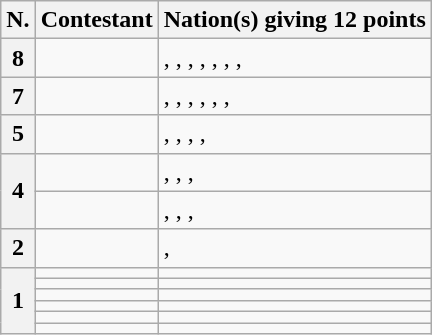<table class="wikitable plainrowheaders">
<tr>
<th scope="col">N.</th>
<th scope="col">Contestant</th>
<th scope="col">Nation(s) giving 12 points</th>
</tr>
<tr>
<th scope="row">8</th>
<td><strong></strong></td>
<td>, , , , , , , </td>
</tr>
<tr>
<th scope="row">7</th>
<td></td>
<td>, , , , , , </td>
</tr>
<tr>
<th scope="row">5</th>
<td></td>
<td>, , , , </td>
</tr>
<tr>
<th scope="row" rowspan="2">4</th>
<td></td>
<td>, , , </td>
</tr>
<tr>
<td></td>
<td>, , , </td>
</tr>
<tr>
<th scope="row">2</th>
<td></td>
<td>, </td>
</tr>
<tr>
<th scope="row" rowspan="6">1</th>
<td></td>
<td></td>
</tr>
<tr>
<td></td>
<td></td>
</tr>
<tr>
<td></td>
<td></td>
</tr>
<tr>
<td></td>
<td></td>
</tr>
<tr>
<td></td>
<td></td>
</tr>
<tr>
<td></td>
<td></td>
</tr>
</table>
